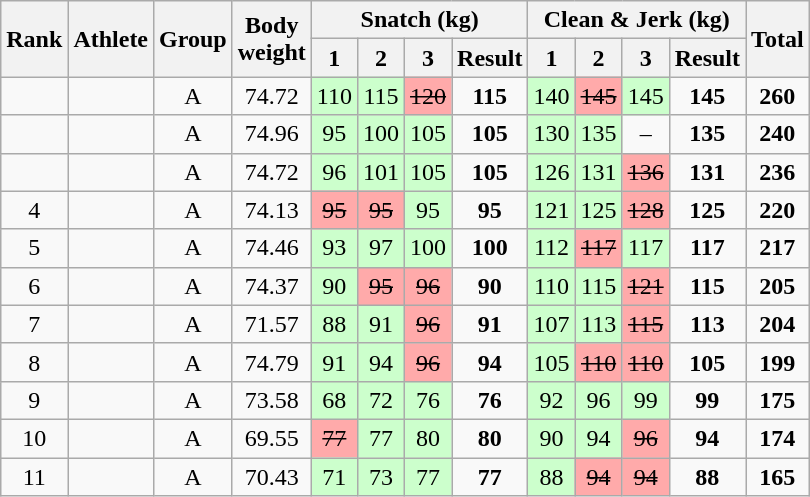<table class="wikitable sortable" style="text-align:center;">
<tr>
<th rowspan="2">Rank</th>
<th rowspan="2">Athlete</th>
<th rowspan="2">Group</th>
<th rowspan="2">Body<br>weight</th>
<th colspan="4">Snatch (kg)</th>
<th colspan="4">Clean & Jerk (kg)</th>
<th rowspan="2">Total</th>
</tr>
<tr>
<th>1</th>
<th>2</th>
<th>3</th>
<th>Result</th>
<th>1</th>
<th>2</th>
<th>3</th>
<th>Result</th>
</tr>
<tr>
<td></td>
<td align="left"></td>
<td>A</td>
<td>74.72</td>
<td bgcolor="ccffcc">110</td>
<td bgcolor="ccffcc">115</td>
<td bgcolor="ffaaaa"><s>120</s></td>
<td><strong>115</strong></td>
<td bgcolor="ccffcc">140</td>
<td bgcolor="ffaaaa"><s>145</s></td>
<td bgcolor="ccffcc">145</td>
<td><strong>145</strong></td>
<td><strong>260</strong></td>
</tr>
<tr>
<td></td>
<td align="left"></td>
<td>A</td>
<td>74.96</td>
<td bgcolor="ccffcc">95</td>
<td bgcolor="ccffcc">100</td>
<td bgcolor="ccffcc">105</td>
<td><strong>105</strong></td>
<td bgcolor="ccffcc">130</td>
<td bgcolor="ccffcc">135</td>
<td>–</td>
<td><strong>135</strong></td>
<td><strong>240</strong></td>
</tr>
<tr>
<td></td>
<td align="left"></td>
<td>A</td>
<td>74.72</td>
<td bgcolor="ccffcc">96</td>
<td bgcolor="ccffcc">101</td>
<td bgcolor="ccffcc">105</td>
<td><strong>105</strong></td>
<td bgcolor="ccffcc">126</td>
<td bgcolor="ccffcc">131</td>
<td bgcolor="ffaaaa"><s>136</s></td>
<td><strong>131</strong></td>
<td><strong>236</strong></td>
</tr>
<tr>
<td>4</td>
<td align="left"></td>
<td>A</td>
<td>74.13</td>
<td bgcolor="ffaaaa"><s>95</s></td>
<td bgcolor="ffaaaa"><s>95</s></td>
<td bgcolor="ccffcc">95</td>
<td><strong>95</strong></td>
<td bgcolor="ccffcc">121</td>
<td bgcolor="ccffcc">125</td>
<td bgcolor="ffaaaa"><s>128</s></td>
<td><strong>125</strong></td>
<td><strong>220</strong></td>
</tr>
<tr>
<td>5</td>
<td align="left"></td>
<td>A</td>
<td>74.46</td>
<td bgcolor="ccffcc">93</td>
<td bgcolor="ccffcc">97</td>
<td bgcolor="ccffcc">100</td>
<td><strong>100</strong></td>
<td bgcolor="ccffcc">112</td>
<td bgcolor="ffaaaa"><s>117</s></td>
<td bgcolor="ccffcc">117</td>
<td><strong>117</strong></td>
<td><strong>217</strong></td>
</tr>
<tr>
<td>6</td>
<td align="left"></td>
<td>A</td>
<td>74.37</td>
<td bgcolor="ccffcc">90</td>
<td bgcolor="ffaaaa"><s>95</s></td>
<td bgcolor="ffaaaa"><s>96</s></td>
<td><strong>90</strong></td>
<td bgcolor="ccffcc">110</td>
<td bgcolor="ccffcc">115</td>
<td bgcolor="ffaaaa"><s>121</s></td>
<td><strong>115</strong></td>
<td><strong>205</strong></td>
</tr>
<tr>
<td>7</td>
<td align="left"></td>
<td>A</td>
<td>71.57</td>
<td bgcolor="ccffcc">88</td>
<td bgcolor="ccffcc">91</td>
<td bgcolor="ffaaaa"><s>96</s></td>
<td><strong>91</strong></td>
<td bgcolor="ccffcc">107</td>
<td bgcolor="ccffcc">113</td>
<td bgcolor="ffaaaa"><s>115</s></td>
<td><strong>113</strong></td>
<td><strong>204</strong></td>
</tr>
<tr>
<td>8</td>
<td align="left"></td>
<td>A</td>
<td>74.79</td>
<td bgcolor="ccffcc">91</td>
<td bgcolor="ccffcc">94</td>
<td bgcolor="ffaaaa"><s>96</s></td>
<td><strong>94</strong></td>
<td bgcolor="ccffcc">105</td>
<td bgcolor="ffaaaa"><s>110</s></td>
<td bgcolor="ffaaaa"><s>110</s></td>
<td><strong>105</strong></td>
<td><strong>199</strong></td>
</tr>
<tr>
<td>9</td>
<td align="left"></td>
<td>A</td>
<td>73.58</td>
<td bgcolor="ccffcc">68</td>
<td bgcolor="ccffcc">72</td>
<td bgcolor="ccffcc">76</td>
<td><strong>76</strong></td>
<td bgcolor="ccffcc">92</td>
<td bgcolor="ccffcc">96</td>
<td bgcolor="ccffcc">99</td>
<td><strong>99</strong></td>
<td><strong>175</strong></td>
</tr>
<tr>
<td>10</td>
<td align="left"></td>
<td>A</td>
<td>69.55</td>
<td bgcolor="ffaaaa"><s>77</s></td>
<td bgcolor="ccffcc">77</td>
<td bgcolor="ccffcc">80</td>
<td><strong>80</strong></td>
<td bgcolor="ccffcc">90</td>
<td bgcolor="ccffcc">94</td>
<td bgcolor="ffaaaa"><s>96</s></td>
<td><strong>94</strong></td>
<td><strong>174</strong></td>
</tr>
<tr>
<td>11</td>
<td align="left"></td>
<td>A</td>
<td>70.43</td>
<td bgcolor="ccffcc">71</td>
<td bgcolor="ccffcc">73</td>
<td bgcolor="ccffcc">77</td>
<td><strong>77</strong></td>
<td bgcolor="ccffcc">88</td>
<td bgcolor="ffaaaa"><s>94</s></td>
<td bgcolor="ffaaaa"><s>94</s></td>
<td><strong>88</strong></td>
<td><strong>165</strong></td>
</tr>
</table>
